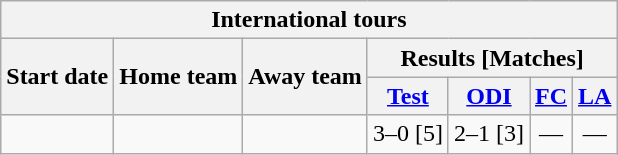<table class="wikitable">
<tr>
<th colspan="7">International tours</th>
</tr>
<tr>
<th rowspan="2">Start date</th>
<th rowspan="2">Home team</th>
<th rowspan="2">Away team</th>
<th colspan="4">Results [Matches]</th>
</tr>
<tr>
<th><a href='#'>Test</a></th>
<th><a href='#'>ODI</a></th>
<th><a href='#'>FC</a></th>
<th><a href='#'>LA</a></th>
</tr>
<tr>
<td><a href='#'></a></td>
<td></td>
<td></td>
<td>3–0 [5]</td>
<td>2–1 [3]</td>
<td ; style="text-align:center">—</td>
<td ; style="text-align:center">—</td>
</tr>
</table>
